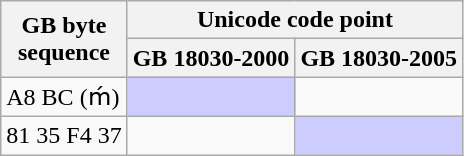<table class="wikitable floatright">
<tr>
<th rowspan=2>GB byte<br>sequence</th>
<th colspan=2>Unicode code point</th>
</tr>
<tr>
<th>GB 18030-2000</th>
<th>GB 18030-2005</th>
</tr>
<tr>
<td>A8 BC (ḿ)</td>
<td style="background:#ccf;"></td>
<td></td>
</tr>
<tr>
<td>81 35 F4 37</td>
<td></td>
<td style="background:#ccf;"></td>
</tr>
</table>
